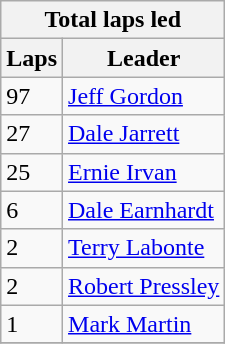<table class="wikitable">
<tr>
<th colspan=2>Total laps led</th>
</tr>
<tr>
<th>Laps</th>
<th>Leader</th>
</tr>
<tr>
<td>97</td>
<td><a href='#'>Jeff Gordon</a></td>
</tr>
<tr>
<td>27</td>
<td><a href='#'>Dale Jarrett</a></td>
</tr>
<tr>
<td>25</td>
<td><a href='#'>Ernie Irvan</a></td>
</tr>
<tr>
<td>6</td>
<td><a href='#'>Dale Earnhardt</a></td>
</tr>
<tr>
<td>2</td>
<td><a href='#'>Terry Labonte</a></td>
</tr>
<tr>
<td>2</td>
<td><a href='#'>Robert Pressley</a></td>
</tr>
<tr>
<td>1</td>
<td><a href='#'>Mark Martin</a></td>
</tr>
<tr>
</tr>
</table>
